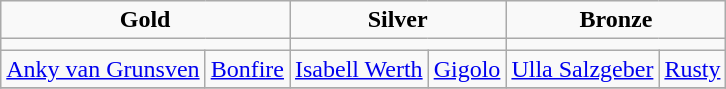<table class="wikitable">
<tr align="center">
<td colspan=2><strong>Gold</strong></td>
<td colspan=2><strong>Silver</strong></td>
<td colspan=2><strong>Bronze</strong></td>
</tr>
<tr>
<td colspan=2 align=center></td>
<td colspan=2 align=center></td>
<td colspan=2 align=center></td>
</tr>
<tr>
<td><a href='#'>Anky van Grunsven</a></td>
<td><a href='#'>Bonfire</a></td>
<td><a href='#'>Isabell Werth</a></td>
<td><a href='#'>Gigolo</a></td>
<td><a href='#'>Ulla Salzgeber</a></td>
<td><a href='#'>Rusty</a></td>
</tr>
<tr>
</tr>
</table>
